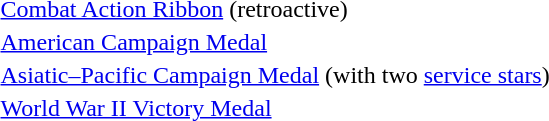<table>
<tr>
<td></td>
<td><a href='#'>Combat Action Ribbon</a> (retroactive)</td>
</tr>
<tr>
<td></td>
<td><a href='#'>American Campaign Medal</a></td>
</tr>
<tr>
<td></td>
<td><a href='#'>Asiatic–Pacific Campaign Medal</a> (with two <a href='#'>service stars</a>)</td>
</tr>
<tr>
<td></td>
<td><a href='#'>World War II Victory Medal</a></td>
</tr>
</table>
